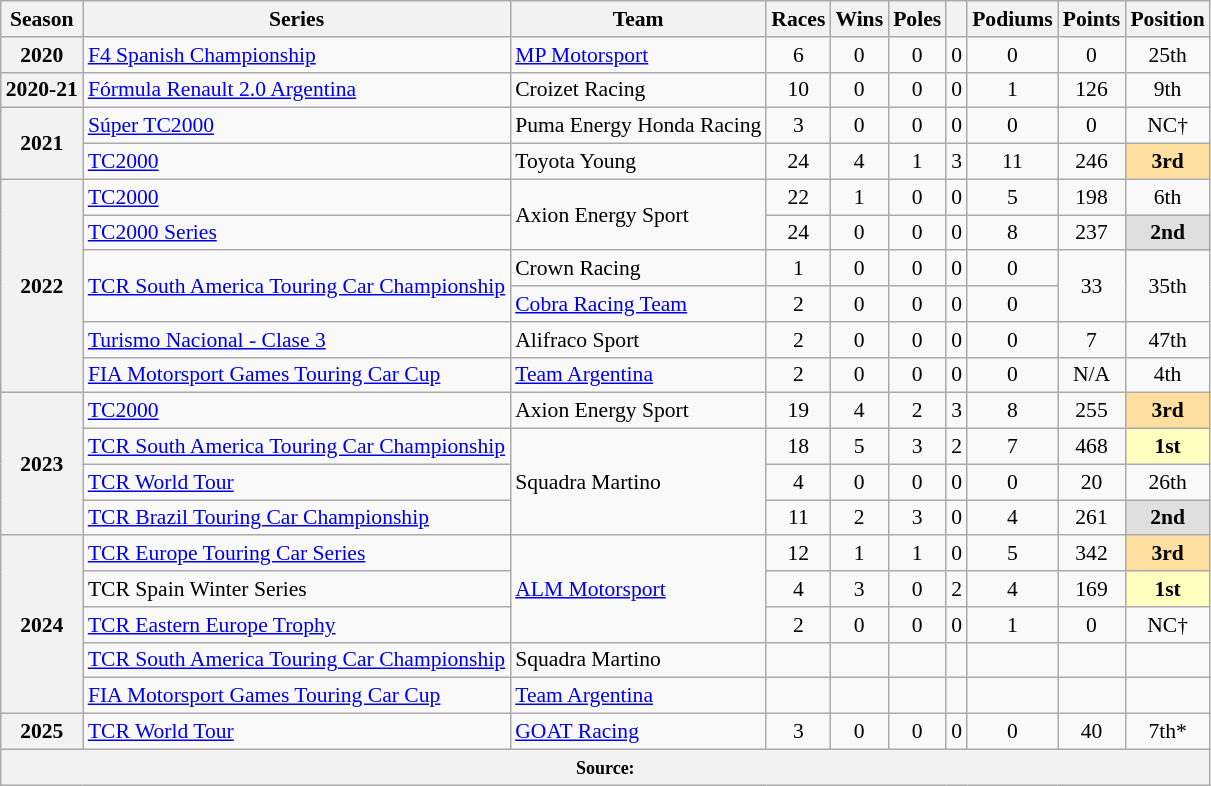<table class="wikitable" style="font-size: 90%; text-align:center">
<tr>
<th>Season</th>
<th>Series</th>
<th>Team</th>
<th>Races</th>
<th>Wins</th>
<th>Poles</th>
<th></th>
<th>Podiums</th>
<th>Points</th>
<th>Position</th>
</tr>
<tr>
<th>2020</th>
<td align=left><a href='#'>F4 Spanish Championship</a></td>
<td align=left><a href='#'>MP Motorsport</a></td>
<td>6</td>
<td>0</td>
<td>0</td>
<td>0</td>
<td>0</td>
<td>0</td>
<td>25th</td>
</tr>
<tr>
<th>2020-21</th>
<td align=left><a href='#'>Fórmula Renault 2.0 Argentina</a></td>
<td align=left>Croizet Racing</td>
<td>10</td>
<td>0</td>
<td>0</td>
<td>0</td>
<td>1</td>
<td>126</td>
<td>9th</td>
</tr>
<tr>
<th rowspan=2>2021</th>
<td align=left><a href='#'>Súper TC2000</a></td>
<td align=left>Puma Energy Honda Racing</td>
<td>3</td>
<td>0</td>
<td>0</td>
<td>0</td>
<td>0</td>
<td>0</td>
<td>NC†</td>
</tr>
<tr>
<td align=left><a href='#'>TC2000</a></td>
<td align=left>Toyota Young</td>
<td>24</td>
<td>4</td>
<td>1</td>
<td>3</td>
<td>11</td>
<td>246</td>
<td style="background:#FFDF9F"><strong>3rd</strong></td>
</tr>
<tr>
<th rowspan=6>2022</th>
<td align=left><a href='#'>TC2000</a></td>
<td rowspan=2 align=left>Axion Energy Sport</td>
<td>22</td>
<td>1</td>
<td>0</td>
<td>0</td>
<td>5</td>
<td>198</td>
<td>6th</td>
</tr>
<tr>
<td align=left><a href='#'>TC2000 Series</a></td>
<td>24</td>
<td>0</td>
<td>0</td>
<td>0</td>
<td>8</td>
<td>237</td>
<td style="background:#DFDFDF"><strong>2nd</strong></td>
</tr>
<tr>
<td rowspan=2 align=left nowrap><a href='#'>TCR South America Touring Car Championship</a></td>
<td align=left>Crown Racing</td>
<td>1</td>
<td>0</td>
<td>0</td>
<td>0</td>
<td>0</td>
<td rowspan=2>33</td>
<td rowspan=2>35th</td>
</tr>
<tr>
<td align=left><a href='#'>Cobra Racing Team</a></td>
<td>2</td>
<td>0</td>
<td>0</td>
<td>0</td>
<td>0</td>
</tr>
<tr>
<td align=left><a href='#'>Turismo Nacional - Clase 3</a></td>
<td align=left>Alifraco Sport</td>
<td>2</td>
<td>0</td>
<td>0</td>
<td>0</td>
<td>0</td>
<td>7</td>
<td>47th</td>
</tr>
<tr>
<td align=left><a href='#'>FIA Motorsport Games Touring Car Cup</a></td>
<td align=left><a href='#'>Team Argentina</a></td>
<td>2</td>
<td>0</td>
<td>0</td>
<td>0</td>
<td>0</td>
<td>N/A</td>
<td>4th</td>
</tr>
<tr>
<th rowspan="4">2023</th>
<td align=left><a href='#'>TC2000</a></td>
<td align=left>Axion Energy Sport</td>
<td>19</td>
<td>4</td>
<td>2</td>
<td>3</td>
<td>8</td>
<td>255</td>
<td style="background:#FFDF9F"><strong>3rd</strong></td>
</tr>
<tr>
<td align=left><a href='#'>TCR South America Touring Car Championship</a></td>
<td rowspan="3" align="left">Squadra Martino</td>
<td>18</td>
<td>5</td>
<td>3</td>
<td>2</td>
<td>7</td>
<td>468</td>
<td style="background:#FFFFBF"><strong>1st</strong></td>
</tr>
<tr>
<td align=left><a href='#'>TCR World Tour</a></td>
<td>4</td>
<td>0</td>
<td>0</td>
<td>0</td>
<td>0</td>
<td>20</td>
<td>26th</td>
</tr>
<tr>
<td align=left><a href='#'>TCR Brazil Touring Car Championship</a></td>
<td>11</td>
<td>2</td>
<td>3</td>
<td>0</td>
<td>4</td>
<td>261</td>
<td style="background:#DFDFDF"><strong>2nd</strong></td>
</tr>
<tr>
<th rowspan="5">2024</th>
<td align=left><a href='#'>TCR Europe Touring Car Series</a></td>
<td rowspan="3" align="left"><a href='#'>ALM Motorsport</a></td>
<td>12</td>
<td>1</td>
<td>1</td>
<td>0</td>
<td>5</td>
<td>342</td>
<td style="background:#FFDF9F"><strong>3rd</strong></td>
</tr>
<tr>
<td align=left>TCR Spain Winter Series</td>
<td>4</td>
<td>3</td>
<td>0</td>
<td>2</td>
<td>4</td>
<td>169</td>
<td style="background:#FFFFBF"><strong>1st</strong></td>
</tr>
<tr>
<td align=left><a href='#'>TCR Eastern Europe Trophy</a></td>
<td>2</td>
<td>0</td>
<td>0</td>
<td>0</td>
<td>1</td>
<td>0</td>
<td>NC†</td>
</tr>
<tr>
<td align=left><a href='#'>TCR South America Touring Car Championship</a></td>
<td align=left>Squadra Martino</td>
<td></td>
<td></td>
<td></td>
<td></td>
<td></td>
<td></td>
<td></td>
</tr>
<tr>
<td align=left><a href='#'>FIA Motorsport Games Touring Car Cup</a></td>
<td align=left><a href='#'>Team Argentina</a></td>
<td></td>
<td></td>
<td></td>
<td></td>
<td></td>
<td></td>
<td></td>
</tr>
<tr>
<th>2025</th>
<td align=left><a href='#'>TCR World Tour</a></td>
<td align=left><a href='#'>GOAT Racing</a></td>
<td>3</td>
<td>0</td>
<td>0</td>
<td>0</td>
<td>0</td>
<td>40</td>
<td>7th*</td>
</tr>
<tr>
<th colspan="10"><small>Source:</small></th>
</tr>
</table>
